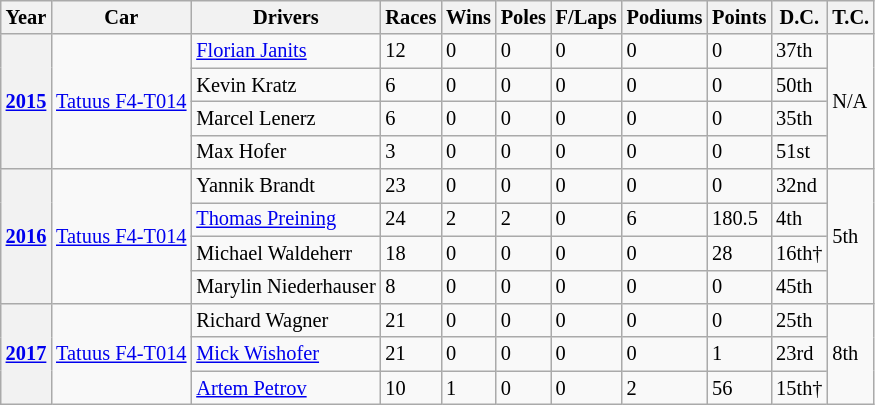<table class="wikitable" style="font-size:85%">
<tr>
<th>Year</th>
<th>Car</th>
<th>Drivers</th>
<th>Races</th>
<th>Wins</th>
<th>Poles</th>
<th>F/Laps</th>
<th>Podiums</th>
<th>Points</th>
<th>D.C.</th>
<th>T.C.</th>
</tr>
<tr>
<th rowspan="4"><a href='#'>2015</a></th>
<td rowspan="4"><a href='#'>Tatuus F4-T014</a></td>
<td> <a href='#'>Florian Janits</a></td>
<td>12</td>
<td>0</td>
<td>0</td>
<td>0</td>
<td>0</td>
<td>0</td>
<td>37th</td>
<td rowspan="4">N/A</td>
</tr>
<tr>
<td> Kevin Kratz</td>
<td>6</td>
<td>0</td>
<td>0</td>
<td>0</td>
<td>0</td>
<td>0</td>
<td>50th</td>
</tr>
<tr>
<td> Marcel Lenerz</td>
<td>6</td>
<td>0</td>
<td>0</td>
<td>0</td>
<td>0</td>
<td>0</td>
<td>35th</td>
</tr>
<tr>
<td> Max Hofer</td>
<td>3</td>
<td>0</td>
<td>0</td>
<td>0</td>
<td>0</td>
<td>0</td>
<td>51st</td>
</tr>
<tr>
<th rowspan="4"><a href='#'>2016</a></th>
<td rowspan="4"><a href='#'>Tatuus F4-T014</a></td>
<td> Yannik Brandt</td>
<td>23</td>
<td>0</td>
<td>0</td>
<td>0</td>
<td>0</td>
<td>0</td>
<td>32nd</td>
<td rowspan="4">5th</td>
</tr>
<tr>
<td> <a href='#'>Thomas Preining</a></td>
<td>24</td>
<td>2</td>
<td>2</td>
<td>0</td>
<td>6</td>
<td>180.5</td>
<td>4th</td>
</tr>
<tr>
<td> Michael Waldeherr</td>
<td>18</td>
<td>0</td>
<td>0</td>
<td>0</td>
<td>0</td>
<td>28</td>
<td>16th†</td>
</tr>
<tr>
<td> Marylin Niederhauser</td>
<td>8</td>
<td>0</td>
<td>0</td>
<td>0</td>
<td>0</td>
<td>0</td>
<td>45th</td>
</tr>
<tr>
<th rowspan="3"><a href='#'>2017</a></th>
<td rowspan="3"><a href='#'>Tatuus F4-T014</a></td>
<td> Richard Wagner</td>
<td>21</td>
<td>0</td>
<td>0</td>
<td>0</td>
<td>0</td>
<td>0</td>
<td>25th</td>
<td rowspan="3">8th</td>
</tr>
<tr>
<td> <a href='#'>Mick Wishofer</a></td>
<td>21</td>
<td>0</td>
<td>0</td>
<td>0</td>
<td>0</td>
<td>1</td>
<td>23rd</td>
</tr>
<tr>
<td> <a href='#'>Artem Petrov</a></td>
<td>10</td>
<td>1</td>
<td>0</td>
<td>0</td>
<td>2</td>
<td>56</td>
<td>15th†</td>
</tr>
</table>
